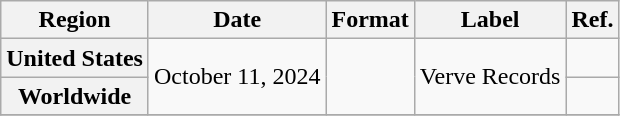<table class="wikitable plainrowheaders">
<tr>
<th scope="col">Region</th>
<th scope="col">Date</th>
<th scope="col">Format</th>
<th scope="col">Label</th>
<th scope="col">Ref.</th>
</tr>
<tr>
<th scope="row">United States</th>
<td rowspan="2">October 11, 2024</td>
<td rowspan="2"></td>
<td rowspan="2">Verve Records</td>
<td></td>
</tr>
<tr>
<th scope="row">Worldwide</th>
<td></td>
</tr>
<tr>
</tr>
</table>
